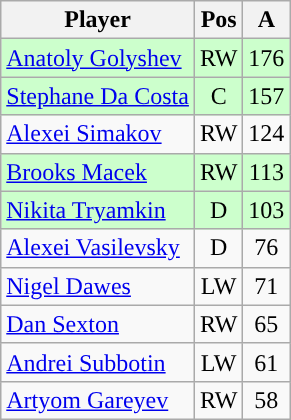<table class="wikitable">
<tr>
<th>Player</th>
<th>Pos</th>
<th>A</th>
</tr>
<tr style="text-align:center;" bgcolor="#cfc">
<td style="text-align:left;"> <a href='#'>Anatoly Golyshev</a></td>
<td>RW</td>
<td>176</td>
</tr>
<tr style="text-align:center;" bgcolor="#cfc">
<td style="text-align:left;"> <a href='#'>Stephane Da Costa</a></td>
<td>C</td>
<td>157</td>
</tr>
<tr style="text-align:center;">
<td style="text-align:left;"> <a href='#'>Alexei Simakov</a></td>
<td>RW</td>
<td>124</td>
</tr>
<tr style="text-align:center;" bgcolor="#cfc">
<td style="text-align:left;"> <a href='#'>Brooks Macek</a></td>
<td>RW</td>
<td>113</td>
</tr>
<tr style="text-align:center;" bgcolor="#cfc">
<td style="text-align:left;"> <a href='#'>Nikita Tryamkin</a></td>
<td>D</td>
<td>103</td>
</tr>
<tr style="text-align:center;">
<td style="text-align:left;"> <a href='#'>Alexei Vasilevsky</a></td>
<td>D</td>
<td>76</td>
</tr>
<tr style="text-align:center;">
<td style="text-align:left;"> <a href='#'>Nigel Dawes</a></td>
<td>LW</td>
<td>71</td>
</tr>
<tr style="text-align:center;">
<td style="text-align:left;"> <a href='#'>Dan Sexton</a></td>
<td>RW</td>
<td>65</td>
</tr>
<tr style="text-align:center;">
<td style="text-align:left;"> <a href='#'>Andrei Subbotin</a></td>
<td>LW</td>
<td>61</td>
</tr>
<tr style="text-align:center;">
<td style="text-align:left;"> <a href='#'>Artyom Gareyev</a></td>
<td>RW</td>
<td>58</td>
</tr>
</table>
